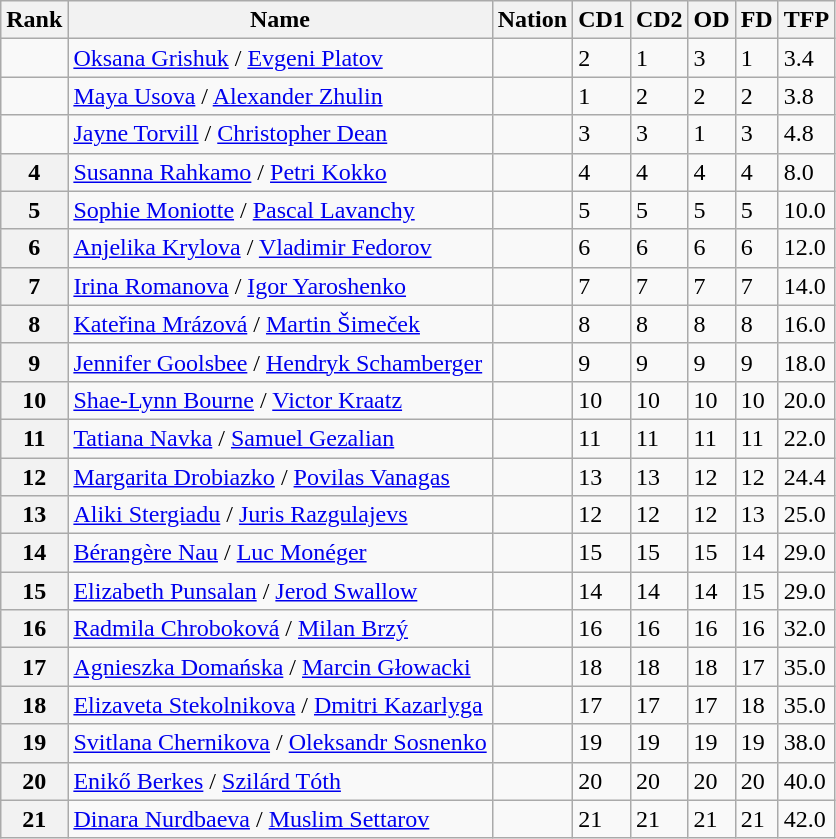<table class="wikitable">
<tr>
<th>Rank</th>
<th>Name</th>
<th>Nation</th>
<th>CD1</th>
<th>CD2</th>
<th>OD</th>
<th>FD</th>
<th>TFP</th>
</tr>
<tr>
<td align="center"></td>
<td><a href='#'>Oksana Grishuk</a> / <a href='#'>Evgeni Platov</a></td>
<td></td>
<td>2</td>
<td>1</td>
<td>3</td>
<td>1</td>
<td>3.4</td>
</tr>
<tr>
<td align="center"></td>
<td><a href='#'>Maya Usova</a> / <a href='#'>Alexander Zhulin</a></td>
<td></td>
<td>1</td>
<td>2</td>
<td>2</td>
<td>2</td>
<td>3.8</td>
</tr>
<tr>
<td align="center"></td>
<td><a href='#'>Jayne Torvill</a> / <a href='#'>Christopher Dean</a></td>
<td></td>
<td>3</td>
<td>3</td>
<td>1</td>
<td>3</td>
<td>4.8</td>
</tr>
<tr>
<th>4</th>
<td><a href='#'>Susanna Rahkamo</a> / <a href='#'>Petri Kokko</a></td>
<td></td>
<td>4</td>
<td>4</td>
<td>4</td>
<td>4</td>
<td>8.0</td>
</tr>
<tr>
<th>5</th>
<td><a href='#'>Sophie Moniotte</a> / <a href='#'>Pascal Lavanchy</a></td>
<td></td>
<td>5</td>
<td>5</td>
<td>5</td>
<td>5</td>
<td>10.0</td>
</tr>
<tr>
<th>6</th>
<td><a href='#'>Anjelika Krylova</a> / <a href='#'>Vladimir Fedorov</a></td>
<td></td>
<td>6</td>
<td>6</td>
<td>6</td>
<td>6</td>
<td>12.0</td>
</tr>
<tr>
<th>7</th>
<td><a href='#'>Irina Romanova</a> / <a href='#'>Igor Yaroshenko</a></td>
<td></td>
<td>7</td>
<td>7</td>
<td>7</td>
<td>7</td>
<td>14.0</td>
</tr>
<tr>
<th>8</th>
<td><a href='#'>Kateřina Mrázová</a> / <a href='#'>Martin Šimeček</a></td>
<td></td>
<td>8</td>
<td>8</td>
<td>8</td>
<td>8</td>
<td>16.0</td>
</tr>
<tr>
<th>9</th>
<td><a href='#'>Jennifer Goolsbee</a> / <a href='#'>Hendryk Schamberger</a></td>
<td></td>
<td>9</td>
<td>9</td>
<td>9</td>
<td>9</td>
<td>18.0</td>
</tr>
<tr>
<th>10</th>
<td><a href='#'>Shae-Lynn Bourne</a> / <a href='#'>Victor Kraatz</a></td>
<td></td>
<td>10</td>
<td>10</td>
<td>10</td>
<td>10</td>
<td>20.0</td>
</tr>
<tr>
<th>11</th>
<td><a href='#'>Tatiana Navka</a> / <a href='#'>Samuel Gezalian</a></td>
<td></td>
<td>11</td>
<td>11</td>
<td>11</td>
<td>11</td>
<td>22.0</td>
</tr>
<tr>
<th>12</th>
<td><a href='#'>Margarita Drobiazko</a> / <a href='#'>Povilas Vanagas</a></td>
<td></td>
<td>13</td>
<td>13</td>
<td>12</td>
<td>12</td>
<td>24.4</td>
</tr>
<tr>
<th>13</th>
<td><a href='#'>Aliki Stergiadu</a> / <a href='#'>Juris Razgulajevs</a></td>
<td></td>
<td>12</td>
<td>12</td>
<td>12</td>
<td>13</td>
<td>25.0</td>
</tr>
<tr>
<th>14</th>
<td><a href='#'>Bérangère Nau</a> / <a href='#'>Luc Monéger</a></td>
<td></td>
<td>15</td>
<td>15</td>
<td>15</td>
<td>14</td>
<td>29.0</td>
</tr>
<tr>
<th>15</th>
<td><a href='#'>Elizabeth Punsalan</a> / <a href='#'>Jerod Swallow</a></td>
<td></td>
<td>14</td>
<td>14</td>
<td>14</td>
<td>15</td>
<td>29.0</td>
</tr>
<tr>
<th>16</th>
<td><a href='#'>Radmila Chroboková</a> / <a href='#'>Milan Brzý</a></td>
<td></td>
<td>16</td>
<td>16</td>
<td>16</td>
<td>16</td>
<td>32.0</td>
</tr>
<tr>
<th>17</th>
<td><a href='#'>Agnieszka Domańska</a> / <a href='#'>Marcin Głowacki</a></td>
<td></td>
<td>18</td>
<td>18</td>
<td>18</td>
<td>17</td>
<td>35.0</td>
</tr>
<tr>
<th>18</th>
<td><a href='#'>Elizaveta Stekolnikova</a> / <a href='#'>Dmitri Kazarlyga</a></td>
<td></td>
<td>17</td>
<td>17</td>
<td>17</td>
<td>18</td>
<td>35.0</td>
</tr>
<tr>
<th>19</th>
<td><a href='#'>Svitlana Chernikova</a> / <a href='#'>Oleksandr Sosnenko</a></td>
<td></td>
<td>19</td>
<td>19</td>
<td>19</td>
<td>19</td>
<td>38.0</td>
</tr>
<tr>
<th>20</th>
<td><a href='#'>Enikő Berkes</a> / <a href='#'>Szilárd Tóth</a></td>
<td></td>
<td>20</td>
<td>20</td>
<td>20</td>
<td>20</td>
<td>40.0</td>
</tr>
<tr>
<th>21</th>
<td><a href='#'>Dinara Nurdbaeva</a> / <a href='#'>Muslim Settarov</a></td>
<td></td>
<td>21</td>
<td>21</td>
<td>21</td>
<td>21</td>
<td>42.0</td>
</tr>
</table>
